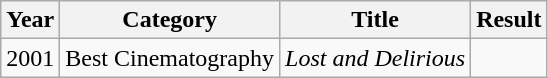<table class="wikitable">
<tr>
<th>Year</th>
<th>Category</th>
<th>Title</th>
<th>Result</th>
</tr>
<tr>
<td>2001</td>
<td>Best Cinematography</td>
<td><em>Lost and Delirious</em></td>
<td></td>
</tr>
</table>
